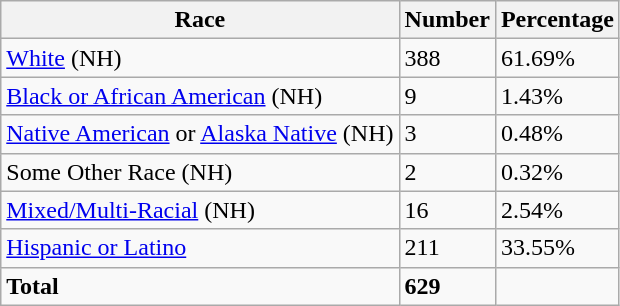<table class="wikitable">
<tr>
<th>Race</th>
<th>Number</th>
<th>Percentage</th>
</tr>
<tr>
<td><a href='#'>White</a> (NH)</td>
<td>388</td>
<td>61.69%</td>
</tr>
<tr>
<td><a href='#'>Black or African American</a> (NH)</td>
<td>9</td>
<td>1.43%</td>
</tr>
<tr>
<td><a href='#'>Native American</a> or <a href='#'>Alaska Native</a> (NH)</td>
<td>3</td>
<td>0.48%</td>
</tr>
<tr>
<td>Some Other Race (NH)</td>
<td>2</td>
<td>0.32%</td>
</tr>
<tr>
<td><a href='#'>Mixed/Multi-Racial</a> (NH)</td>
<td>16</td>
<td>2.54%</td>
</tr>
<tr>
<td><a href='#'>Hispanic or Latino</a></td>
<td>211</td>
<td>33.55%</td>
</tr>
<tr>
<td><strong>Total</strong></td>
<td><strong>629</strong></td>
<td></td>
</tr>
</table>
